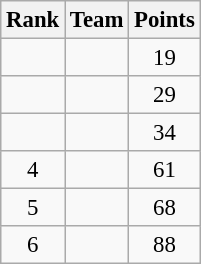<table class="wikitable sortable" style=" text-align:center; font-size:95%;">
<tr>
<th>Rank</th>
<th>Team</th>
<th>Points</th>
</tr>
<tr>
<td></td>
<td align="left"></td>
<td>19</td>
</tr>
<tr>
<td></td>
<td align="left"></td>
<td>29</td>
</tr>
<tr>
<td></td>
<td align="left"></td>
<td>34</td>
</tr>
<tr>
<td>4</td>
<td align="left"></td>
<td>61</td>
</tr>
<tr>
<td>5</td>
<td align="left"></td>
<td>68</td>
</tr>
<tr>
<td>6</td>
<td align="left"></td>
<td>88</td>
</tr>
</table>
